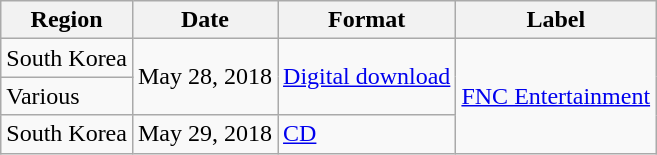<table class="wikitable">
<tr>
<th>Region</th>
<th>Date</th>
<th>Format</th>
<th>Label</th>
</tr>
<tr>
<td>South Korea</td>
<td rowspan="2">May 28, 2018</td>
<td rowspan="2"><a href='#'>Digital download</a></td>
<td rowspan="3"><a href='#'>FNC Entertainment</a></td>
</tr>
<tr>
<td>Various</td>
</tr>
<tr>
<td>South Korea</td>
<td>May 29, 2018</td>
<td><a href='#'>CD</a></td>
</tr>
</table>
